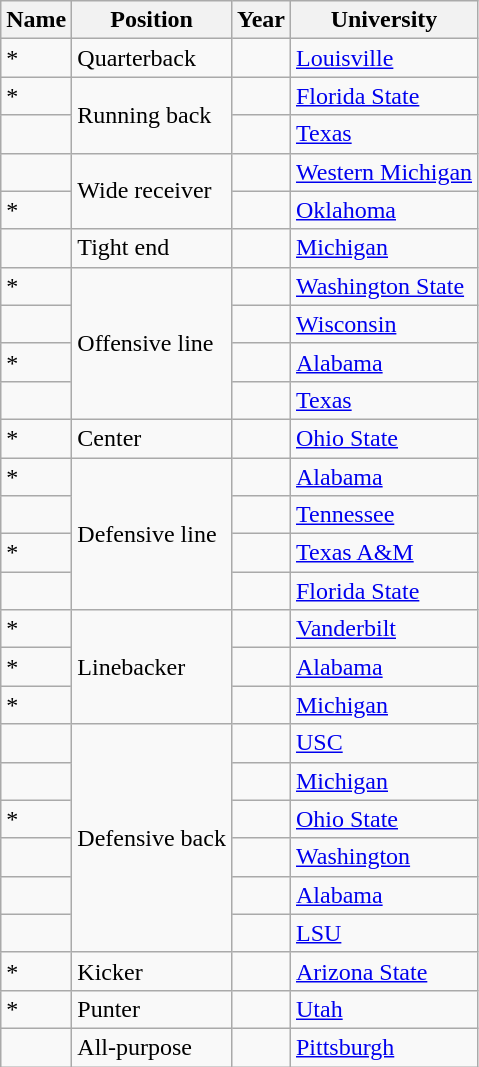<table class="wikitable sortable">
<tr>
<th>Name</th>
<th>Position</th>
<th>Year</th>
<th>University</th>
</tr>
<tr>
<td>*</td>
<td>Quarterback</td>
<td></td>
<td><a href='#'>Louisville</a></td>
</tr>
<tr>
<td>*</td>
<td rowspan=2>Running back</td>
<td></td>
<td><a href='#'>Florida State</a></td>
</tr>
<tr>
<td></td>
<td></td>
<td><a href='#'>Texas</a></td>
</tr>
<tr>
<td></td>
<td rowspan=2>Wide receiver</td>
<td></td>
<td><a href='#'>Western Michigan</a></td>
</tr>
<tr>
<td>*</td>
<td></td>
<td><a href='#'>Oklahoma</a></td>
</tr>
<tr>
<td></td>
<td>Tight end</td>
<td></td>
<td><a href='#'>Michigan</a></td>
</tr>
<tr>
<td>*</td>
<td rowspan=4>Offensive line</td>
<td></td>
<td><a href='#'>Washington State</a></td>
</tr>
<tr>
<td></td>
<td></td>
<td><a href='#'>Wisconsin</a></td>
</tr>
<tr>
<td>*</td>
<td></td>
<td><a href='#'>Alabama</a></td>
</tr>
<tr>
<td></td>
<td></td>
<td><a href='#'>Texas</a></td>
</tr>
<tr>
<td>*</td>
<td>Center</td>
<td></td>
<td><a href='#'>Ohio State</a></td>
</tr>
<tr>
<td>*</td>
<td rowspan=4>Defensive line</td>
<td></td>
<td><a href='#'>Alabama</a></td>
</tr>
<tr>
<td></td>
<td></td>
<td><a href='#'>Tennessee</a></td>
</tr>
<tr>
<td>*</td>
<td></td>
<td><a href='#'>Texas A&M</a></td>
</tr>
<tr>
<td></td>
<td></td>
<td><a href='#'>Florida State</a></td>
</tr>
<tr>
<td>*</td>
<td rowspan=3>Linebacker</td>
<td></td>
<td><a href='#'>Vanderbilt</a></td>
</tr>
<tr>
<td>*</td>
<td></td>
<td><a href='#'>Alabama</a></td>
</tr>
<tr>
<td>*</td>
<td></td>
<td><a href='#'>Michigan</a></td>
</tr>
<tr>
<td></td>
<td rowspan=6>Defensive back</td>
<td></td>
<td><a href='#'>USC</a></td>
</tr>
<tr>
<td></td>
<td></td>
<td><a href='#'>Michigan</a></td>
</tr>
<tr>
<td>*</td>
<td></td>
<td><a href='#'>Ohio State</a></td>
</tr>
<tr>
<td></td>
<td></td>
<td><a href='#'>Washington</a></td>
</tr>
<tr>
<td></td>
<td></td>
<td><a href='#'>Alabama</a></td>
</tr>
<tr>
<td></td>
<td></td>
<td><a href='#'>LSU</a></td>
</tr>
<tr>
<td>*</td>
<td>Kicker</td>
<td></td>
<td><a href='#'>Arizona State</a></td>
</tr>
<tr>
<td>*</td>
<td>Punter</td>
<td></td>
<td><a href='#'>Utah</a></td>
</tr>
<tr>
<td></td>
<td>All-purpose</td>
<td></td>
<td><a href='#'>Pittsburgh</a></td>
</tr>
</table>
